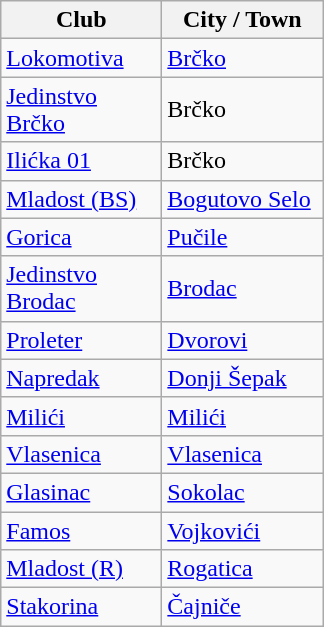<table class="wikitable sortable">
<tr>
<th style="width:100px;">Club</th>
<th style="width:100px;">City / Town</th>
</tr>
<tr>
<td><a href='#'>Lokomotiva</a></td>
<td><a href='#'>Brčko</a></td>
</tr>
<tr>
<td><a href='#'>Jedinstvo Brčko</a></td>
<td>Brčko</td>
</tr>
<tr>
<td><a href='#'>Ilićka 01</a></td>
<td>Brčko</td>
</tr>
<tr>
<td><a href='#'>Mladost (BS)</a></td>
<td><a href='#'>Bogutovo Selo</a></td>
</tr>
<tr>
<td><a href='#'>Gorica</a></td>
<td><a href='#'>Pučile</a></td>
</tr>
<tr>
<td><a href='#'>Jedinstvo Brodac</a></td>
<td><a href='#'>Brodac</a></td>
</tr>
<tr>
<td><a href='#'>Proleter</a></td>
<td><a href='#'>Dvorovi</a></td>
</tr>
<tr>
<td><a href='#'>Napredak</a></td>
<td><a href='#'>Donji Šepak</a></td>
</tr>
<tr>
<td><a href='#'>Milići</a></td>
<td><a href='#'>Milići</a></td>
</tr>
<tr>
<td><a href='#'>Vlasenica</a></td>
<td><a href='#'>Vlasenica</a></td>
</tr>
<tr>
<td><a href='#'>Glasinac</a></td>
<td><a href='#'>Sokolac</a></td>
</tr>
<tr>
<td><a href='#'>Famos</a></td>
<td><a href='#'>Vojkovići</a></td>
</tr>
<tr>
<td><a href='#'>Mladost (R)</a></td>
<td><a href='#'>Rogatica</a></td>
</tr>
<tr>
<td><a href='#'>Stakorina</a></td>
<td><a href='#'>Čajniče</a></td>
</tr>
</table>
